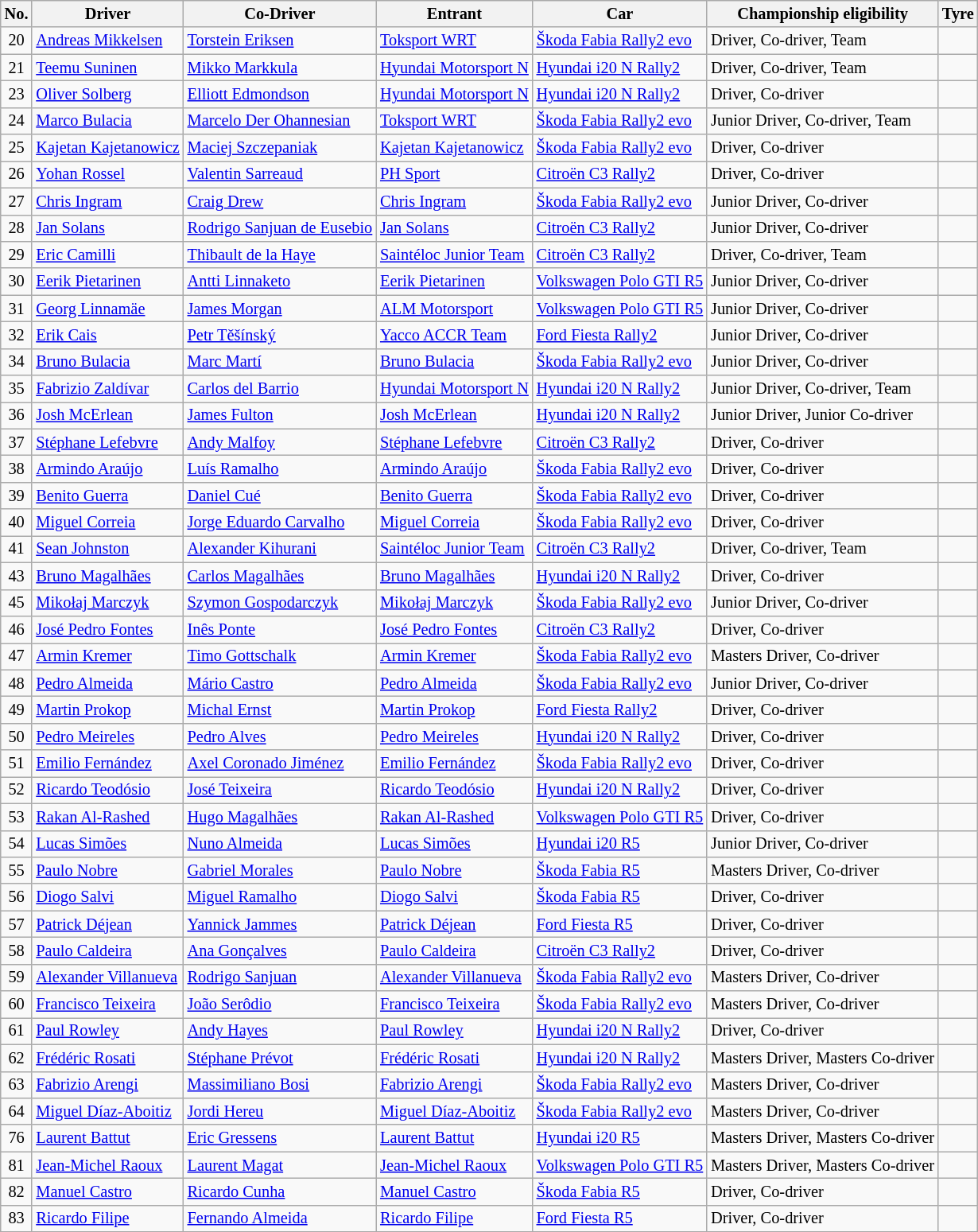<table class="wikitable" style="font-size: 85%;">
<tr>
<th>No.</th>
<th>Driver</th>
<th>Co-Driver</th>
<th>Entrant</th>
<th>Car</th>
<th>Championship eligibility</th>
<th>Tyre</th>
</tr>
<tr>
<td align="center">20</td>
<td> <a href='#'>Andreas Mikkelsen</a></td>
<td> <a href='#'>Torstein Eriksen</a></td>
<td> <a href='#'>Toksport WRT</a></td>
<td><a href='#'>Škoda Fabia Rally2 evo</a></td>
<td>Driver, Co-driver, Team</td>
<td align="center"></td>
</tr>
<tr>
<td align="center">21</td>
<td> <a href='#'>Teemu Suninen</a></td>
<td> <a href='#'>Mikko Markkula</a></td>
<td> <a href='#'>Hyundai Motorsport N</a></td>
<td><a href='#'>Hyundai i20 N Rally2</a></td>
<td>Driver, Co-driver, Team</td>
<td align="center"></td>
</tr>
<tr>
<td align="center">23</td>
<td> <a href='#'>Oliver Solberg</a></td>
<td> <a href='#'>Elliott Edmondson</a></td>
<td> <a href='#'>Hyundai Motorsport N</a></td>
<td><a href='#'>Hyundai i20 N Rally2</a></td>
<td>Driver, Co-driver</td>
<td align="center"></td>
</tr>
<tr>
<td align="center">24</td>
<td> <a href='#'>Marco Bulacia</a></td>
<td> <a href='#'>Marcelo Der Ohannesian</a></td>
<td> <a href='#'>Toksport WRT</a></td>
<td><a href='#'>Škoda Fabia Rally2 evo</a></td>
<td>Junior Driver, Co-driver, Team</td>
<td align="center"></td>
</tr>
<tr>
<td align="center">25</td>
<td> <a href='#'>Kajetan Kajetanowicz</a></td>
<td> <a href='#'>Maciej Szczepaniak</a></td>
<td> <a href='#'>Kajetan Kajetanowicz</a></td>
<td><a href='#'>Škoda Fabia Rally2 evo</a></td>
<td>Driver, Co-driver</td>
<td align="center"></td>
</tr>
<tr>
<td align="center">26</td>
<td> <a href='#'>Yohan Rossel</a></td>
<td> <a href='#'>Valentin Sarreaud</a></td>
<td> <a href='#'>PH Sport</a></td>
<td><a href='#'>Citroën C3 Rally2</a></td>
<td>Driver, Co-driver</td>
<td align="center"></td>
</tr>
<tr>
<td align="center">27</td>
<td> <a href='#'>Chris Ingram</a></td>
<td> <a href='#'>Craig Drew</a></td>
<td> <a href='#'>Chris Ingram</a></td>
<td><a href='#'>Škoda Fabia Rally2 evo</a></td>
<td>Junior Driver, Co-driver</td>
<td align="center"></td>
</tr>
<tr>
<td align="center">28</td>
<td> <a href='#'>Jan Solans</a></td>
<td> <a href='#'>Rodrigo Sanjuan de Eusebio</a></td>
<td> <a href='#'>Jan Solans</a></td>
<td><a href='#'>Citroën C3 Rally2</a></td>
<td>Junior Driver, Co-driver</td>
<td align="center"></td>
</tr>
<tr>
<td align="center">29</td>
<td> <a href='#'>Eric Camilli</a></td>
<td> <a href='#'>Thibault de la Haye</a></td>
<td> <a href='#'>Saintéloc Junior Team</a></td>
<td><a href='#'>Citroën C3 Rally2</a></td>
<td>Driver, Co-driver, Team</td>
<td align="center"></td>
</tr>
<tr>
<td align="center">30</td>
<td> <a href='#'>Eerik Pietarinen</a></td>
<td> <a href='#'>Antti Linnaketo</a></td>
<td> <a href='#'>Eerik Pietarinen</a></td>
<td><a href='#'>Volkswagen Polo GTI R5</a></td>
<td>Junior Driver, Co-driver</td>
<td align="center"></td>
</tr>
<tr>
<td align="center">31</td>
<td> <a href='#'>Georg Linnamäe</a></td>
<td> <a href='#'>James Morgan</a></td>
<td> <a href='#'>ALM Motorsport</a></td>
<td><a href='#'>Volkswagen Polo GTI R5</a></td>
<td>Junior Driver, Co-driver</td>
<td align="center"></td>
</tr>
<tr>
<td align="center">32</td>
<td> <a href='#'>Erik Cais</a></td>
<td> <a href='#'>Petr Těšínský</a></td>
<td> <a href='#'>Yacco ACCR Team</a></td>
<td><a href='#'>Ford Fiesta Rally2</a></td>
<td>Junior Driver, Co-driver</td>
<td align="center"></td>
</tr>
<tr>
<td align="center">34</td>
<td> <a href='#'>Bruno Bulacia</a></td>
<td> <a href='#'>Marc Martí</a></td>
<td> <a href='#'>Bruno Bulacia</a></td>
<td><a href='#'>Škoda Fabia Rally2 evo</a></td>
<td>Junior Driver, Co-driver</td>
<td align="center"></td>
</tr>
<tr>
<td align="center">35</td>
<td> <a href='#'>Fabrizio Zaldívar</a></td>
<td> <a href='#'>Carlos del Barrio</a></td>
<td> <a href='#'>Hyundai Motorsport N</a></td>
<td><a href='#'>Hyundai i20 N Rally2</a></td>
<td>Junior Driver, Co-driver, Team</td>
<td align="center"></td>
</tr>
<tr>
<td align="center">36</td>
<td> <a href='#'>Josh McErlean</a></td>
<td> <a href='#'>James Fulton</a></td>
<td> <a href='#'>Josh McErlean</a></td>
<td><a href='#'>Hyundai i20 N Rally2</a></td>
<td>Junior Driver, Junior Co-driver</td>
<td align="center"></td>
</tr>
<tr>
<td align="center">37</td>
<td> <a href='#'>Stéphane Lefebvre</a></td>
<td> <a href='#'>Andy Malfoy</a></td>
<td> <a href='#'>Stéphane Lefebvre</a></td>
<td><a href='#'>Citroën C3 Rally2</a></td>
<td>Driver, Co-driver</td>
<td></td>
</tr>
<tr>
<td align="center">38</td>
<td> <a href='#'>Armindo Araújo</a></td>
<td> <a href='#'>Luís Ramalho</a></td>
<td> <a href='#'>Armindo Araújo</a></td>
<td><a href='#'>Škoda Fabia Rally2 evo</a></td>
<td>Driver, Co-driver</td>
<td align="center"></td>
</tr>
<tr>
<td align="center">39</td>
<td> <a href='#'>Benito Guerra</a></td>
<td> <a href='#'>Daniel Cué</a></td>
<td> <a href='#'>Benito Guerra</a></td>
<td><a href='#'>Škoda Fabia Rally2 evo</a></td>
<td>Driver, Co-driver</td>
<td align="center"></td>
</tr>
<tr>
<td align="center">40</td>
<td> <a href='#'>Miguel Correia</a></td>
<td> <a href='#'>Jorge Eduardo Carvalho</a></td>
<td> <a href='#'>Miguel Correia</a></td>
<td><a href='#'>Škoda Fabia Rally2 evo</a></td>
<td>Driver, Co-driver</td>
<td align="center"></td>
</tr>
<tr>
<td align="center">41</td>
<td> <a href='#'>Sean Johnston</a></td>
<td> <a href='#'>Alexander Kihurani</a></td>
<td> <a href='#'>Saintéloc Junior Team</a></td>
<td><a href='#'>Citroën C3 Rally2</a></td>
<td>Driver, Co-driver, Team</td>
<td align="center"></td>
</tr>
<tr>
<td align="center">43</td>
<td> <a href='#'>Bruno Magalhães</a></td>
<td> <a href='#'>Carlos Magalhães</a></td>
<td> <a href='#'>Bruno Magalhães</a></td>
<td><a href='#'>Hyundai i20 N Rally2</a></td>
<td>Driver, Co-driver</td>
<td align="center"></td>
</tr>
<tr>
<td align="center">45</td>
<td> <a href='#'>Mikołaj Marczyk</a></td>
<td> <a href='#'>Szymon Gospodarczyk</a></td>
<td> <a href='#'>Mikołaj Marczyk</a></td>
<td><a href='#'>Škoda Fabia Rally2 evo</a></td>
<td>Junior Driver, Co-driver</td>
<td align="center"></td>
</tr>
<tr>
<td align="center">46</td>
<td> <a href='#'>José Pedro Fontes</a></td>
<td> <a href='#'>Inês Ponte</a></td>
<td> <a href='#'>José Pedro Fontes</a></td>
<td><a href='#'>Citroën C3 Rally2</a></td>
<td>Driver, Co-driver</td>
<td align="center"></td>
</tr>
<tr>
<td align="center">47</td>
<td> <a href='#'>Armin Kremer</a></td>
<td> <a href='#'>Timo Gottschalk</a></td>
<td> <a href='#'>Armin Kremer</a></td>
<td><a href='#'>Škoda Fabia Rally2 evo</a></td>
<td>Masters Driver, Co-driver</td>
<td align="center"></td>
</tr>
<tr>
<td align="center">48</td>
<td> <a href='#'>Pedro Almeida</a></td>
<td> <a href='#'>Mário Castro</a></td>
<td> <a href='#'>Pedro Almeida</a></td>
<td><a href='#'>Škoda Fabia Rally2 evo</a></td>
<td>Junior Driver, Co-driver</td>
<td align="center"></td>
</tr>
<tr>
<td align="center">49</td>
<td> <a href='#'>Martin Prokop</a></td>
<td> <a href='#'>Michal Ernst</a></td>
<td> <a href='#'>Martin Prokop</a></td>
<td><a href='#'>Ford Fiesta Rally2</a></td>
<td>Driver, Co-driver</td>
<td align="center"></td>
</tr>
<tr>
<td align="center">50</td>
<td> <a href='#'>Pedro Meireles</a></td>
<td> <a href='#'>Pedro Alves</a></td>
<td> <a href='#'>Pedro Meireles</a></td>
<td><a href='#'>Hyundai i20 N Rally2</a></td>
<td>Driver, Co-driver</td>
<td align="center"></td>
</tr>
<tr>
<td align="center">51</td>
<td> <a href='#'>Emilio Fernández</a></td>
<td> <a href='#'>Axel Coronado Jiménez</a></td>
<td> <a href='#'>Emilio Fernández</a></td>
<td><a href='#'>Škoda Fabia Rally2 evo</a></td>
<td>Driver, Co-driver</td>
<td align="center"></td>
</tr>
<tr>
<td align="center">52</td>
<td> <a href='#'>Ricardo Teodósio</a></td>
<td> <a href='#'>José Teixeira</a></td>
<td> <a href='#'>Ricardo Teodósio</a></td>
<td><a href='#'>Hyundai i20 N Rally2</a></td>
<td>Driver, Co-driver</td>
<td align="center"></td>
</tr>
<tr>
<td align="center">53</td>
<td> <a href='#'>Rakan Al-Rashed</a></td>
<td> <a href='#'>Hugo Magalhães</a></td>
<td> <a href='#'>Rakan Al-Rashed</a></td>
<td><a href='#'>Volkswagen Polo GTI R5</a></td>
<td>Driver, Co-driver</td>
<td align="center"></td>
</tr>
<tr>
<td align="center">54</td>
<td> <a href='#'>Lucas Simões</a></td>
<td> <a href='#'>Nuno Almeida</a></td>
<td> <a href='#'>Lucas Simões</a></td>
<td><a href='#'>Hyundai i20 R5</a></td>
<td>Junior Driver, Co-driver</td>
<td align="center"></td>
</tr>
<tr>
<td align="center">55</td>
<td> <a href='#'>Paulo Nobre</a></td>
<td> <a href='#'>Gabriel Morales</a></td>
<td> <a href='#'>Paulo Nobre</a></td>
<td><a href='#'>Škoda Fabia R5</a></td>
<td>Masters Driver, Co-driver</td>
<td></td>
</tr>
<tr>
<td align="center">56</td>
<td> <a href='#'>Diogo Salvi</a></td>
<td> <a href='#'>Miguel Ramalho</a></td>
<td> <a href='#'>Diogo Salvi</a></td>
<td><a href='#'>Škoda Fabia R5</a></td>
<td>Driver, Co-driver</td>
<td align="center"></td>
</tr>
<tr>
<td align="center">57</td>
<td> <a href='#'>Patrick Déjean</a></td>
<td> <a href='#'>Yannick Jammes</a></td>
<td> <a href='#'>Patrick Déjean</a></td>
<td><a href='#'>Ford Fiesta R5</a></td>
<td>Driver, Co-driver</td>
<td align="center"></td>
</tr>
<tr>
<td align="center">58</td>
<td> <a href='#'>Paulo Caldeira</a></td>
<td> <a href='#'>Ana Gonçalves</a></td>
<td> <a href='#'>Paulo Caldeira</a></td>
<td><a href='#'>Citroën C3 Rally2</a></td>
<td>Driver, Co-driver</td>
<td align="center"></td>
</tr>
<tr>
<td align="center">59</td>
<td> <a href='#'>Alexander Villanueva</a></td>
<td> <a href='#'>Rodrigo Sanjuan</a></td>
<td> <a href='#'>Alexander Villanueva</a></td>
<td><a href='#'>Škoda Fabia Rally2 evo</a></td>
<td>Masters Driver, Co-driver</td>
<td align="center"></td>
</tr>
<tr>
<td align="center">60</td>
<td> <a href='#'>Francisco Teixeira</a></td>
<td> <a href='#'>João Serôdio</a></td>
<td> <a href='#'>Francisco Teixeira</a></td>
<td><a href='#'>Škoda Fabia Rally2 evo</a></td>
<td>Masters Driver, Co-driver</td>
<td align="center"></td>
</tr>
<tr>
<td align="center">61</td>
<td> <a href='#'>Paul Rowley</a></td>
<td> <a href='#'>Andy Hayes</a></td>
<td> <a href='#'>Paul Rowley</a></td>
<td><a href='#'>Hyundai i20 N Rally2</a></td>
<td>Driver, Co-driver</td>
<td align="center"></td>
</tr>
<tr>
<td align="center">62</td>
<td> <a href='#'>Frédéric Rosati</a></td>
<td> <a href='#'>Stéphane Prévot</a></td>
<td> <a href='#'>Frédéric Rosati</a></td>
<td><a href='#'>Hyundai i20 N Rally2</a></td>
<td>Masters Driver, Masters Co-driver</td>
<td align="center"></td>
</tr>
<tr>
<td align="center">63</td>
<td> <a href='#'>Fabrizio Arengi</a></td>
<td> <a href='#'>Massimiliano Bosi</a></td>
<td> <a href='#'>Fabrizio Arengi</a></td>
<td><a href='#'>Škoda Fabia Rally2 evo</a></td>
<td>Masters Driver, Co-driver</td>
<td align="center"></td>
</tr>
<tr>
<td align="center">64</td>
<td> <a href='#'>Miguel Díaz-Aboitiz</a></td>
<td> <a href='#'>Jordi Hereu</a></td>
<td> <a href='#'>Miguel Díaz-Aboitiz</a></td>
<td><a href='#'>Škoda Fabia Rally2 evo</a></td>
<td>Masters Driver, Co-driver</td>
<td align="center"></td>
</tr>
<tr>
<td align="center">76</td>
<td> <a href='#'>Laurent Battut</a></td>
<td> <a href='#'>Eric Gressens</a></td>
<td> <a href='#'>Laurent Battut</a></td>
<td><a href='#'>Hyundai i20 R5</a></td>
<td>Masters Driver, Masters Co-driver</td>
<td align="center"></td>
</tr>
<tr>
<td align="center">81</td>
<td> <a href='#'>Jean-Michel Raoux</a></td>
<td> <a href='#'>Laurent Magat</a></td>
<td> <a href='#'>Jean-Michel Raoux</a></td>
<td><a href='#'>Volkswagen Polo GTI R5</a></td>
<td>Masters Driver, Masters Co-driver</td>
<td align="center"></td>
</tr>
<tr>
<td align="center">82</td>
<td> <a href='#'>Manuel Castro</a></td>
<td> <a href='#'>Ricardo Cunha</a></td>
<td> <a href='#'>Manuel Castro</a></td>
<td><a href='#'>Škoda Fabia R5</a></td>
<td>Driver, Co-driver</td>
<td align="center"></td>
</tr>
<tr>
<td align="center">83</td>
<td> <a href='#'>Ricardo Filipe</a></td>
<td> <a href='#'>Fernando Almeida</a></td>
<td> <a href='#'>Ricardo Filipe</a></td>
<td><a href='#'>Ford Fiesta R5</a></td>
<td>Driver, Co-driver</td>
<td align="center"></td>
</tr>
<tr>
</tr>
</table>
